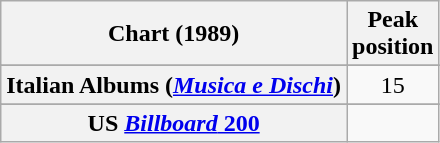<table class="wikitable sortable plainrowheaders" style="text-align:center">
<tr>
<th scope="col">Chart (1989)</th>
<th scope="col">Peak<br> position</th>
</tr>
<tr>
</tr>
<tr>
</tr>
<tr>
</tr>
<tr>
<th scope="row">Italian Albums (<em><a href='#'>Musica e Dischi</a></em>)</th>
<td>15</td>
</tr>
<tr>
</tr>
<tr>
</tr>
<tr>
</tr>
<tr>
</tr>
<tr>
<th scope="row">US <a href='#'><em>Billboard</em> 200</a></th>
<td></td>
</tr>
</table>
